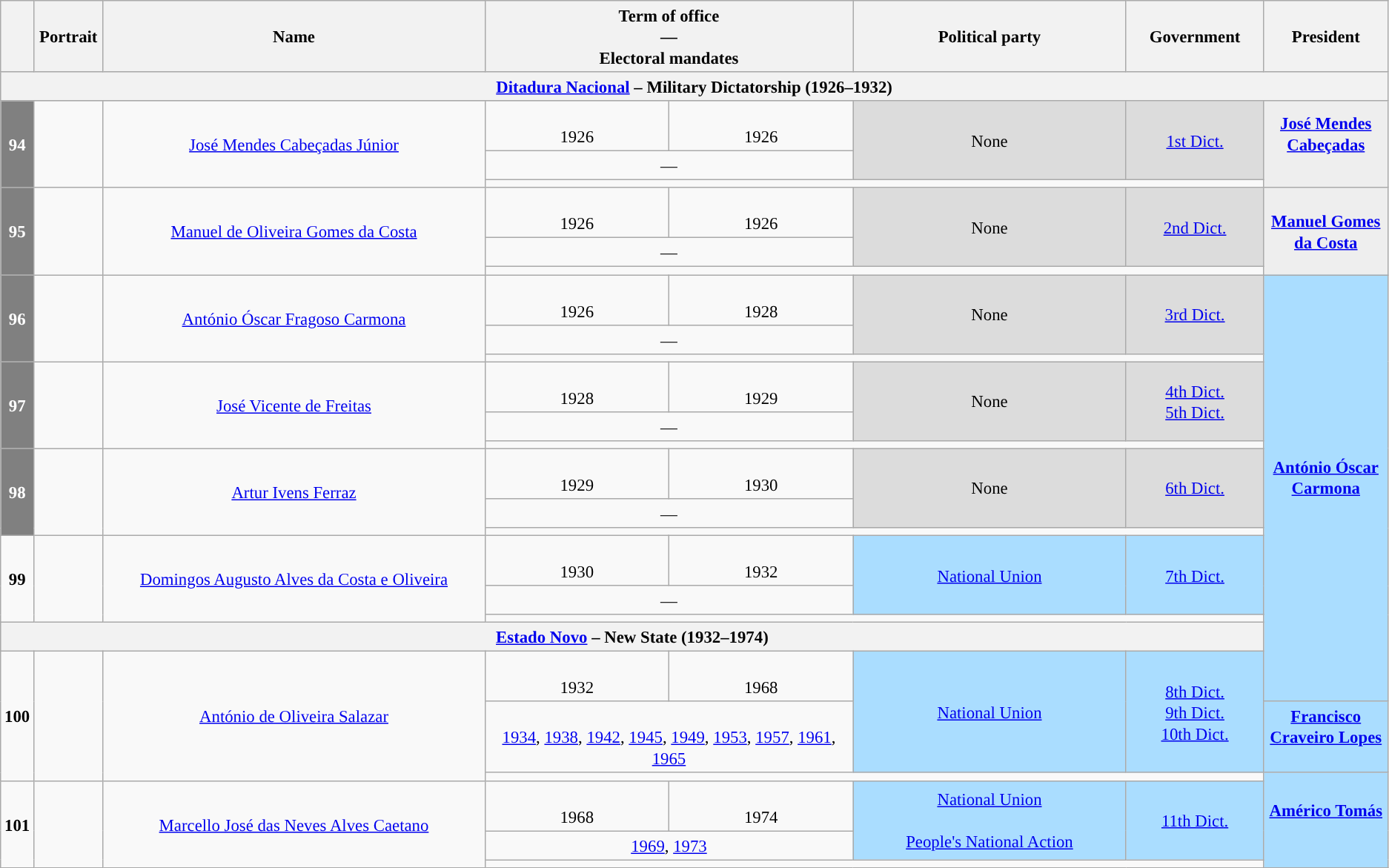<table class="wikitable" style="text-align:center; font-size:95%; width=100%; line-height:19px;">
<tr>
<th width=1%></th>
<th width=5%>Portrait</th>
<th width=28%>Name<br></th>
<th colspan="2" width=27%>Term of office<br>—<br>Electoral mandates</th>
<th width=20%>Political party</th>
<th width=10%>Government</th>
<th width=15%>President<br></th>
</tr>
<tr style="background:#cccccc">
<th colspan="8"><a href='#'>Ditadura Nacional</a> – Military Dictatorship (1926–1932)</th>
</tr>
<tr>
<td rowspan="3" style="background:gray; color:white;"><strong>94</strong></td>
<td rowspan="3"></td>
<td rowspan="3" align="center"><a href='#'>José Mendes Cabeçadas Júnior</a><br></td>
<td><br>1926</td>
<td><br>1926</td>
<td bgcolor=#DCDCDC rowspan="2">None</td>
<td rowspan="2" bgcolor=#DCDCDC><a href='#'>1st Dict.</a></td>
<td bgcolor=#EEEEEE rowspan="3" align=center><strong><a href='#'>José Mendes Cabeçadas</a></strong><br><br></td>
</tr>
<tr>
<td colspan="2" align="center">—</td>
</tr>
<tr>
<td colspan="4" align=left></td>
</tr>
<tr>
<td rowspan="3" style="background:gray; color:white;"><strong>95</strong></td>
<td rowspan="3"></td>
<td rowspan="3" align="center"><a href='#'>Manuel de Oliveira Gomes da Costa</a><br></td>
<td><br>1926</td>
<td><br>1926</td>
<td bgcolor=#DCDCDC rowspan="2">None</td>
<td rowspan="2" bgcolor=#DCDCDC><a href='#'>2nd Dict.</a></td>
<td bgcolor=#EEEEEE rowspan="3" align=center><strong><a href='#'>Manuel Gomes da Costa</a></strong><br></td>
</tr>
<tr>
<td colspan="2" align="center">—</td>
</tr>
<tr>
<td colspan="4" align=left></td>
</tr>
<tr>
<td rowspan="3" style="background:gray; color:white;"><strong>96</strong></td>
<td rowspan="3"></td>
<td rowspan="3" align="center"><a href='#'>António Óscar Fragoso Carmona</a><br></td>
<td><br>1926</td>
<td><br>1928</td>
<td bgcolor=#DCDCDC rowspan="2">None</td>
<td rowspan="2" bgcolor=#DCDCDC><a href='#'>3rd Dict.</a></td>
<td bgcolor=#AADDFF rowspan="14" align=center><strong><a href='#'>António Óscar Carmona</a></strong><br><br></td>
</tr>
<tr>
<td colspan="2" align="center">—</td>
</tr>
<tr>
<td colspan="4" align=left></td>
</tr>
<tr>
<td rowspan="3" style="background:gray; color:white;"><strong>97</strong></td>
<td rowspan="3"></td>
<td rowspan="3" align="center"><a href='#'>José Vicente de Freitas</a><br></td>
<td><br>1928</td>
<td><br>1929</td>
<td bgcolor=#DCDCDC rowspan="2">None</td>
<td rowspan="2" bgcolor=#DCDCDC><a href='#'>4th Dict.</a><br><a href='#'>5th Dict.</a></td>
</tr>
<tr>
<td colspan="2" align="center">—</td>
</tr>
<tr>
<td colspan="4" align=left></td>
</tr>
<tr>
<td rowspan="3" style="background:gray; color:white;"><strong>98</strong></td>
<td rowspan="3"></td>
<td rowspan="3" align="center"><a href='#'>Artur Ivens Ferraz</a><br></td>
<td><br>1929</td>
<td><br>1930</td>
<td bgcolor=#DCDCDC rowspan="2">None</td>
<td rowspan="2" bgcolor=#DCDCDC><a href='#'>6th Dict.</a></td>
</tr>
<tr>
<td colspan="2" align="center">—</td>
</tr>
<tr>
<td colspan="4" align=left></td>
</tr>
<tr>
<td rowspan="3" style="background:"><strong>99</strong></td>
<td rowspan="3"></td>
<td rowspan="3" align="center"><a href='#'>Domingos Augusto Alves da Costa e Oliveira</a><br></td>
<td><br>1930</td>
<td><br>1932</td>
<td rowspan="2" bgcolor="#AADDFF"><a href='#'>National Union</a></td>
<td rowspan="2" bgcolor=#AADDFF><a href='#'>7th Dict.</a></td>
</tr>
<tr>
<td colspan="2" align="center">—</td>
</tr>
<tr>
<td colspan="4" align=left></td>
</tr>
<tr style="background:#cccccc">
<th colspan=7><a href='#'>Estado Novo</a> – New State (1932–1974)</th>
</tr>
<tr>
<td rowspan="3" style="background:"><strong>100</strong></td>
<td rowspan="3"></td>
<td rowspan="3" align="center"><a href='#'>António de Oliveira Salazar</a><br></td>
<td><br>1932</td>
<td><br>1968</td>
<td rowspan="2" bgcolor=#AADDFF><a href='#'>National Union</a></td>
<td rowspan="2" bgcolor=#AADDFF><a href='#'>8th Dict.</a><br><a href='#'>9th Dict.</a><br><a href='#'>10th Dict.</a></td>
</tr>
<tr>
<td colspan="2" align="center"><br><a href='#'>1934</a>, <a href='#'>1938</a>, <a href='#'>1942</a>, <a href='#'>1945</a>, <a href='#'>1949</a>, <a href='#'>1953</a>, <a href='#'>1957</a>, <a href='#'>1961</a>, <a href='#'>1965</a></td>
<td bgcolor=#AADDFF align=center><strong><a href='#'>Francisco Craveiro Lopes</a></strong><br><br></td>
</tr>
<tr>
<td colspan="4" align=left></td>
<td bgcolor=#AADDFF rowspan="4" align=center><strong><a href='#'>Américo Tomás</a></strong><br><br></td>
</tr>
<tr>
<td rowspan="3" style="background:"><strong>101</strong></td>
<td rowspan="3"></td>
<td rowspan="3" align="center"><a href='#'>Marcello José das Neves Alves Caetano</a><br></td>
<td><br>1968</td>
<td><br>1974</td>
<td rowspan="2" bgcolor=#AADDFF><a href='#'>National Union<br><br>People's National Action</a></td>
<td rowspan="2" bgcolor=#AADDFF><a href='#'>11th Dict.</a></td>
</tr>
<tr>
<td colspan="2" align="center"><a href='#'>1969</a>, <a href='#'>1973</a></td>
</tr>
<tr>
<td colspan="4" align=left></td>
</tr>
</table>
